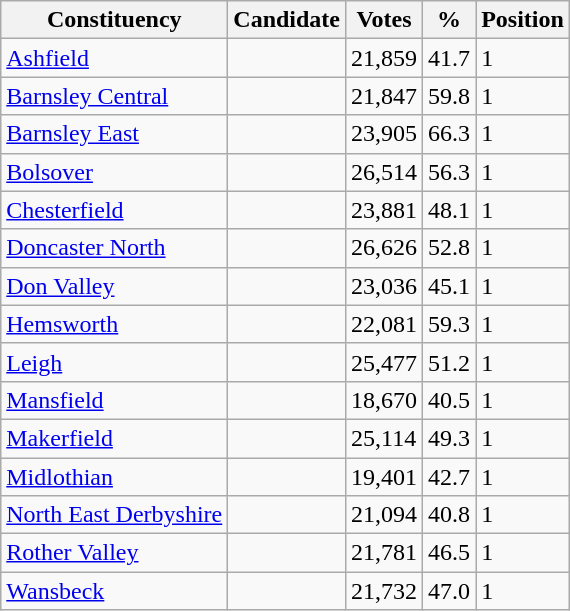<table class="wikitable sortable">
<tr>
<th>Constituency</th>
<th>Candidate</th>
<th>Votes</th>
<th>%</th>
<th>Position</th>
</tr>
<tr>
<td><a href='#'>Ashfield</a></td>
<td></td>
<td>21,859</td>
<td>41.7</td>
<td>1</td>
</tr>
<tr>
<td><a href='#'>Barnsley Central</a></td>
<td></td>
<td>21,847</td>
<td>59.8</td>
<td>1</td>
</tr>
<tr>
<td><a href='#'>Barnsley East</a></td>
<td></td>
<td>23,905</td>
<td>66.3</td>
<td>1</td>
</tr>
<tr>
<td><a href='#'>Bolsover</a></td>
<td></td>
<td>26,514</td>
<td>56.3</td>
<td>1</td>
</tr>
<tr>
<td><a href='#'>Chesterfield</a></td>
<td></td>
<td>23,881</td>
<td>48.1</td>
<td>1</td>
</tr>
<tr>
<td><a href='#'>Doncaster North</a></td>
<td></td>
<td>26,626</td>
<td>52.8</td>
<td>1</td>
</tr>
<tr>
<td><a href='#'>Don Valley</a></td>
<td></td>
<td>23,036</td>
<td>45.1</td>
<td>1</td>
</tr>
<tr>
<td><a href='#'>Hemsworth</a></td>
<td></td>
<td>22,081</td>
<td>59.3</td>
<td>1</td>
</tr>
<tr>
<td><a href='#'>Leigh</a></td>
<td></td>
<td>25,477</td>
<td>51.2</td>
<td>1</td>
</tr>
<tr>
<td><a href='#'>Mansfield</a></td>
<td></td>
<td>18,670</td>
<td>40.5</td>
<td>1</td>
</tr>
<tr>
<td><a href='#'>Makerfield</a></td>
<td></td>
<td>25,114</td>
<td>49.3</td>
<td>1</td>
</tr>
<tr>
<td><a href='#'>Midlothian</a></td>
<td></td>
<td>19,401</td>
<td>42.7</td>
<td>1</td>
</tr>
<tr>
<td><a href='#'>North East Derbyshire</a></td>
<td></td>
<td>21,094</td>
<td>40.8</td>
<td>1</td>
</tr>
<tr>
<td><a href='#'>Rother Valley</a></td>
<td></td>
<td>21,781</td>
<td>46.5</td>
<td>1</td>
</tr>
<tr>
<td><a href='#'>Wansbeck</a></td>
<td></td>
<td>21,732</td>
<td>47.0</td>
<td>1</td>
</tr>
</table>
